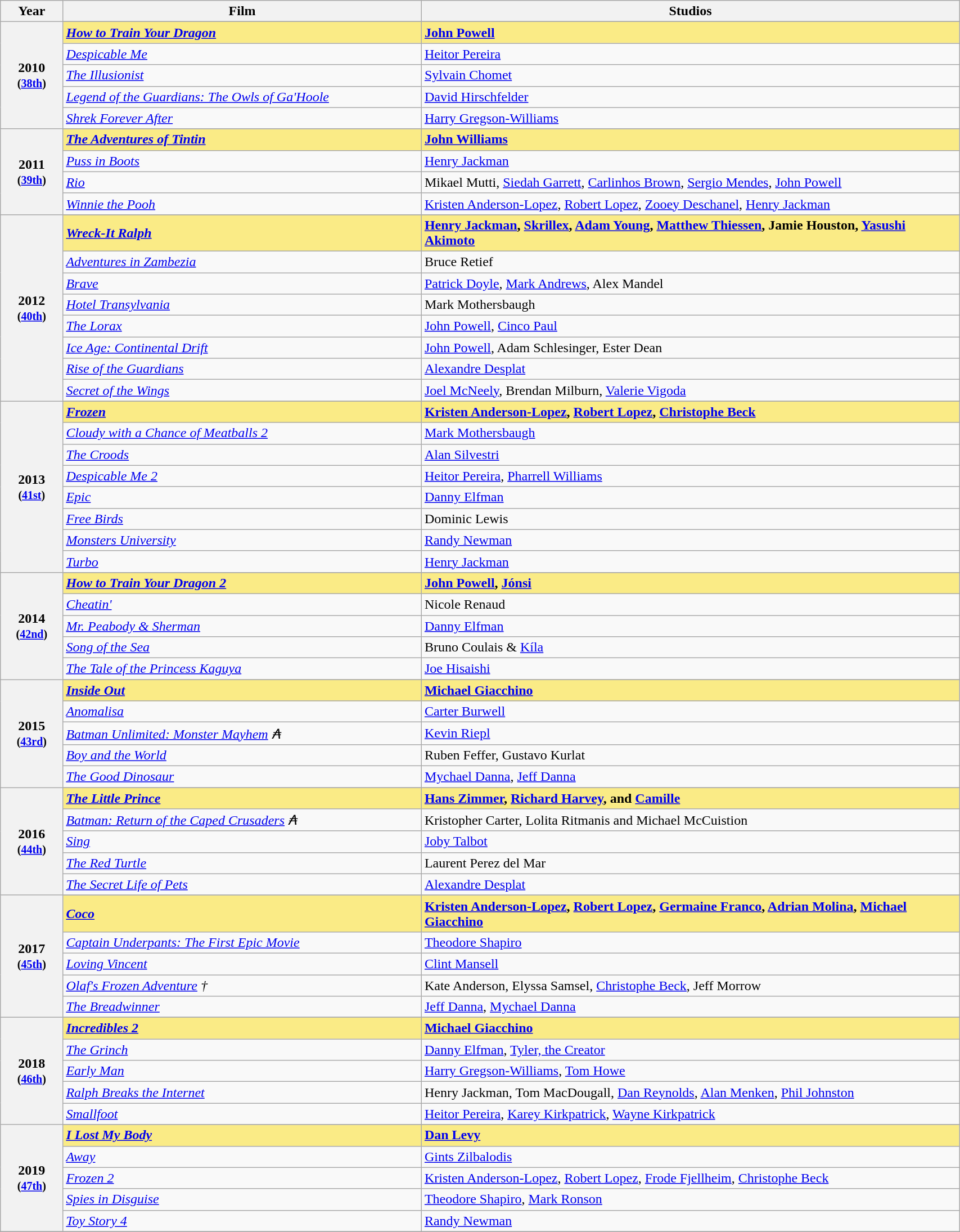<table class="wikitable" style="width:90%;">
<tr>
<th style="width:3%;">Year</th>
<th style="width:20%;">Film</th>
<th style="width:30%;">Studios</th>
</tr>
<tr>
<th rowspan="6" style="text-align:center;">2010 <br><small>(<a href='#'>38th</a>)</small><br></th>
</tr>
<tr>
<td style="background:#FAEB86;"><strong><em><a href='#'>How to Train Your Dragon</a></em></strong></td>
<td style="background:#FAEB86;"><strong><a href='#'>John Powell</a></strong></td>
</tr>
<tr>
<td><em><a href='#'>Despicable Me</a></em></td>
<td><a href='#'>Heitor Pereira</a></td>
</tr>
<tr>
<td><em><a href='#'>The Illusionist</a></em></td>
<td><a href='#'>Sylvain Chomet</a></td>
</tr>
<tr>
<td><em><a href='#'>Legend of the Guardians: The Owls of Ga'Hoole</a></em></td>
<td><a href='#'>David Hirschfelder</a></td>
</tr>
<tr>
<td><em><a href='#'>Shrek Forever After</a></em></td>
<td><a href='#'>Harry Gregson-Williams</a></td>
</tr>
<tr>
<th rowspan="5" style="text-align:center;">2011 <br><small>(<a href='#'>39th</a>)</small><br></th>
</tr>
<tr>
<td style="background:#FAEB86;"><strong><em><a href='#'>The Adventures of Tintin</a></em></strong></td>
<td style="background:#FAEB86;"><strong><a href='#'>John Williams</a></strong></td>
</tr>
<tr>
<td><em><a href='#'>Puss in Boots</a></em></td>
<td><a href='#'>Henry Jackman</a></td>
</tr>
<tr>
<td><em><a href='#'>Rio</a></em></td>
<td>Mikael Mutti, <a href='#'>Siedah Garrett</a>, <a href='#'>Carlinhos Brown</a>, <a href='#'>Sergio Mendes</a>, <a href='#'>John Powell</a></td>
</tr>
<tr>
<td><em><a href='#'>Winnie the Pooh</a></em></td>
<td><a href='#'>Kristen Anderson-Lopez</a>, <a href='#'>Robert Lopez</a>, <a href='#'>Zooey Deschanel</a>, <a href='#'>Henry Jackman</a></td>
</tr>
<tr>
<th rowspan="9" style="text-align:center;">2012 <br><small>(<a href='#'>40th</a>)</small><br></th>
</tr>
<tr>
<td style="background:#FAEB86;"><strong><em><a href='#'>Wreck-It Ralph</a></em></strong></td>
<td style="background:#FAEB86;"><strong><a href='#'>Henry Jackman</a>, <a href='#'>Skrillex</a>, <a href='#'>Adam Young</a>, <a href='#'>Matthew Thiessen</a>, Jamie Houston, <a href='#'>Yasushi Akimoto</a></strong></td>
</tr>
<tr>
<td><em><a href='#'>Adventures in Zambezia</a></em></td>
<td>Bruce Retief</td>
</tr>
<tr>
<td><em><a href='#'>Brave</a></em></td>
<td><a href='#'>Patrick Doyle</a>, <a href='#'>Mark Andrews</a>, Alex Mandel</td>
</tr>
<tr>
<td><em><a href='#'>Hotel Transylvania</a></em></td>
<td>Mark Mothersbaugh</td>
</tr>
<tr>
<td><em><a href='#'>The Lorax</a></em></td>
<td><a href='#'>John Powell</a>, <a href='#'>Cinco Paul</a></td>
</tr>
<tr>
<td><em><a href='#'>Ice Age: Continental Drift</a></em></td>
<td><a href='#'>John Powell</a>, Adam Schlesinger, Ester Dean</td>
</tr>
<tr>
<td><em><a href='#'>Rise of the Guardians</a></em></td>
<td><a href='#'>Alexandre Desplat</a></td>
</tr>
<tr>
<td><em><a href='#'>Secret of the Wings</a></em></td>
<td><a href='#'>Joel McNeely</a>, Brendan Milburn, <a href='#'>Valerie Vigoda</a></td>
</tr>
<tr>
<th rowspan="9" style="text-align:center;">2013 <br><small>(<a href='#'>41st</a>)</small><br></th>
</tr>
<tr>
<td style="background:#FAEB86;"><strong><em><a href='#'>Frozen</a></em></strong></td>
<td style="background:#FAEB86;"><strong><a href='#'>Kristen Anderson-Lopez</a>, <a href='#'>Robert Lopez</a>,  <a href='#'>Christophe Beck</a></strong></td>
</tr>
<tr>
<td><em><a href='#'>Cloudy with a Chance of Meatballs 2</a></em></td>
<td><a href='#'>Mark Mothersbaugh</a></td>
</tr>
<tr>
<td><em><a href='#'>The Croods</a></em></td>
<td><a href='#'>Alan Silvestri</a></td>
</tr>
<tr>
<td><em><a href='#'>Despicable Me 2</a></em></td>
<td><a href='#'>Heitor Pereira</a>, <a href='#'>Pharrell Williams</a></td>
</tr>
<tr>
<td><em><a href='#'>Epic</a></em></td>
<td><a href='#'>Danny Elfman</a></td>
</tr>
<tr>
<td><em><a href='#'>Free Birds</a></em></td>
<td>Dominic Lewis</td>
</tr>
<tr>
<td><em><a href='#'>Monsters University</a></em></td>
<td><a href='#'>Randy Newman</a></td>
</tr>
<tr>
<td><em><a href='#'>Turbo</a></em></td>
<td><a href='#'>Henry Jackman</a></td>
</tr>
<tr>
<th rowspan="6" style="text-align:center;">2014 <br><small>(<a href='#'>42nd</a>)</small><br></th>
</tr>
<tr>
<td style="background:#FAEB86;"><strong><em><a href='#'>How to Train Your Dragon 2</a></em></strong></td>
<td style="background:#FAEB86;"><strong><a href='#'>John Powell</a>, <a href='#'>Jónsi</a></strong></td>
</tr>
<tr>
<td><em><a href='#'>Cheatin'</a></em></td>
<td>Nicole Renaud</td>
</tr>
<tr>
<td><em><a href='#'>Mr. Peabody & Sherman</a></em></td>
<td><a href='#'>Danny Elfman</a></td>
</tr>
<tr>
<td><em><a href='#'>Song of the Sea</a></em></td>
<td>Bruno Coulais & <a href='#'>Kíla</a></td>
</tr>
<tr>
<td><em><a href='#'>The Tale of the Princess Kaguya</a></em></td>
<td><a href='#'>Joe Hisaishi</a></td>
</tr>
<tr>
<th rowspan="6" style="text-align:center;">2015 <br><small>(<a href='#'>43rd</a>)</small><br></th>
</tr>
<tr>
<td style="background:#FAEB86;"><strong><em><a href='#'>Inside Out</a></em></strong></td>
<td style="background:#FAEB86;"><strong><a href='#'>Michael Giacchino</a></strong></td>
</tr>
<tr>
<td><em><a href='#'>Anomalisa</a></em></td>
<td><a href='#'>Carter Burwell</a></td>
</tr>
<tr>
<td><em><a href='#'>Batman Unlimited: Monster Mayhem</a> ₳</em></td>
<td><a href='#'>Kevin Riepl</a></td>
</tr>
<tr>
<td><em><a href='#'>Boy and the World</a></em></td>
<td>Ruben Feffer, Gustavo Kurlat</td>
</tr>
<tr>
<td><em><a href='#'>The Good Dinosaur</a></em></td>
<td><a href='#'>Mychael Danna</a>, <a href='#'>Jeff Danna</a></td>
</tr>
<tr>
<th rowspan="6" style="text-align:center;">2016 <br><small>(<a href='#'>44th</a>)</small><br></th>
</tr>
<tr>
<td style="background:#FAEB86;"><strong><em><a href='#'>The Little Prince</a></em></strong></td>
<td style="background:#FAEB86;"><strong><a href='#'>Hans Zimmer</a>, <a href='#'>Richard Harvey</a>, and <a href='#'>Camille</a></strong></td>
</tr>
<tr>
<td><em><a href='#'>Batman: Return of the Caped Crusaders</a> ₳</em></td>
<td>Kristopher Carter, Lolita Ritmanis and Michael McCuistion</td>
</tr>
<tr>
<td><em><a href='#'>Sing</a></em></td>
<td><a href='#'>Joby Talbot</a></td>
</tr>
<tr>
<td><em><a href='#'>The Red Turtle</a></em></td>
<td>Laurent Perez del Mar</td>
</tr>
<tr>
<td><em><a href='#'>The Secret Life of Pets</a></em></td>
<td><a href='#'>Alexandre Desplat</a></td>
</tr>
<tr>
<th rowspan="6" style="text-align:center;">2017 <br><small>(<a href='#'>45th</a>)</small><br></th>
</tr>
<tr>
<td style="background:#FAEB86;"><em><a href='#'><strong>Coco</strong></a></em></td>
<td style="background:#FAEB86;"><strong><a href='#'>Kristen Anderson-Lopez</a>, <a href='#'>Robert Lopez</a>,  <a href='#'>Germaine Franco</a>, <a href='#'>Adrian Molina</a>, <a href='#'>Michael Giacchino</a></strong></td>
</tr>
<tr>
<td><em><a href='#'>Captain Underpants: The First Epic Movie</a></em></td>
<td><a href='#'>Theodore Shapiro</a></td>
</tr>
<tr>
<td><em><a href='#'>Loving Vincent</a></em></td>
<td><a href='#'>Clint Mansell</a></td>
</tr>
<tr>
<td><em><a href='#'>Olaf's Frozen Adventure</a> †</em></td>
<td>Kate Anderson, Elyssa Samsel, <a href='#'>Christophe Beck</a>, Jeff Morrow</td>
</tr>
<tr>
<td><em><a href='#'>The Breadwinner</a></em></td>
<td><a href='#'>Jeff Danna</a>, <a href='#'>Mychael Danna</a></td>
</tr>
<tr>
<th rowspan="6" style="text-align:center;">2018 <br><small>(<a href='#'>46th</a>)</small><br></th>
</tr>
<tr>
<td style="background:#FAEB86;"><strong><em><a href='#'>Incredibles 2</a></em></strong></td>
<td style="background:#FAEB86;"><strong><a href='#'>Michael Giacchino</a></strong></td>
</tr>
<tr>
<td><a href='#'><em>The Grinch</em></a></td>
<td><a href='#'>Danny Elfman</a>, <a href='#'>Tyler, the Creator</a></td>
</tr>
<tr>
<td><a href='#'><em>Early Man</em></a></td>
<td><a href='#'>Harry Gregson-Williams</a>, <a href='#'>Tom Howe</a></td>
</tr>
<tr>
<td><em><a href='#'>Ralph Breaks the Internet</a></em></td>
<td>Henry Jackman, Tom MacDougall, <a href='#'>Dan Reynolds</a>, <a href='#'>Alan Menken</a>, <a href='#'>Phil Johnston</a></td>
</tr>
<tr>
<td><em><a href='#'>Smallfoot</a></em></td>
<td><a href='#'>Heitor Pereira</a>, <a href='#'>Karey Kirkpatrick</a>, <a href='#'>Wayne Kirkpatrick</a></td>
</tr>
<tr>
<th rowspan="6" style="text-align:center;">2019 <br><small>(<a href='#'>47th</a>)</small><br></th>
</tr>
<tr>
<td style="background:#FAEB86;"><strong><em><a href='#'>I Lost My Body</a></em></strong></td>
<td style="background:#FAEB86;"><strong><a href='#'>Dan Levy</a></strong></td>
</tr>
<tr>
<td><em><a href='#'>Away</a></em></td>
<td><a href='#'>Gints Zilbalodis</a></td>
</tr>
<tr>
<td><em><a href='#'>Frozen 2</a></em></td>
<td><a href='#'>Kristen Anderson-Lopez</a>, <a href='#'>Robert Lopez</a>, <a href='#'>Frode Fjellheim</a>, <a href='#'>Christophe Beck</a></td>
</tr>
<tr>
<td><em><a href='#'>Spies in Disguise</a></em></td>
<td><a href='#'>Theodore Shapiro</a>, <a href='#'>Mark Ronson</a></td>
</tr>
<tr>
<td><em><a href='#'>Toy Story 4</a></em></td>
<td><a href='#'>Randy Newman</a></td>
</tr>
<tr>
</tr>
</table>
